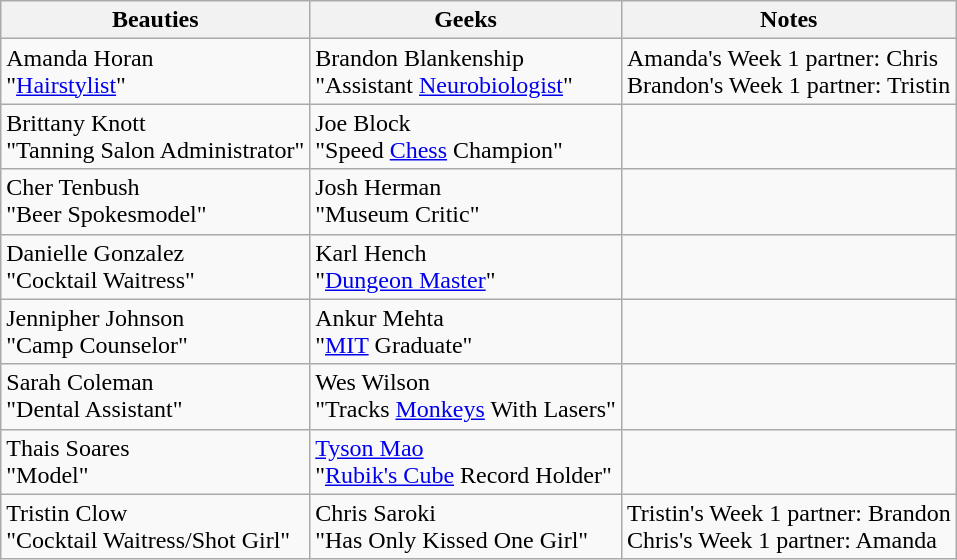<table class="wikitable" style="text-align: corner">
<tr>
<th>Beauties</th>
<th>Geeks</th>
<th>Notes</th>
</tr>
<tr>
<td>Amanda Horan<br> "<a href='#'>Hairstylist</a>"</td>
<td>Brandon Blankenship<br> "Assistant <a href='#'>Neurobiologist</a>"</td>
<td>Amanda's Week 1 partner: Chris<br>Brandon's Week 1 partner: Tristin</td>
</tr>
<tr>
<td>Brittany Knott<br> "Tanning Salon Administrator"</td>
<td>Joe Block<br> "Speed <a href='#'>Chess</a> Champion"</td>
<td></td>
</tr>
<tr>
<td>Cher Tenbush <br> "Beer Spokesmodel"</td>
<td>Josh Herman<br> "Museum Critic"</td>
<td></td>
</tr>
<tr>
<td>Danielle Gonzalez<br> "Cocktail Waitress"</td>
<td>Karl Hench<br> "<a href='#'>Dungeon Master</a>"</td>
<td></td>
</tr>
<tr>
<td>Jennipher Johnson<br> "Camp Counselor"</td>
<td>Ankur Mehta<br> "<a href='#'>MIT</a> Graduate"</td>
<td></td>
</tr>
<tr>
<td>Sarah Coleman<br> "Dental Assistant"</td>
<td>Wes Wilson<br> "Tracks <a href='#'>Monkeys</a> With Lasers"</td>
<td></td>
</tr>
<tr>
<td>Thais Soares<br> "Model"</td>
<td><a href='#'>Tyson Mao</a> <br> "<a href='#'>Rubik's Cube</a> Record Holder"</td>
<td></td>
</tr>
<tr>
<td>Tristin Clow<br> "Cocktail Waitress/Shot Girl"</td>
<td>Chris Saroki<br> "Has Only Kissed One Girl"</td>
<td>Tristin's Week 1 partner: Brandon<br>Chris's Week 1 partner: Amanda</td>
</tr>
</table>
